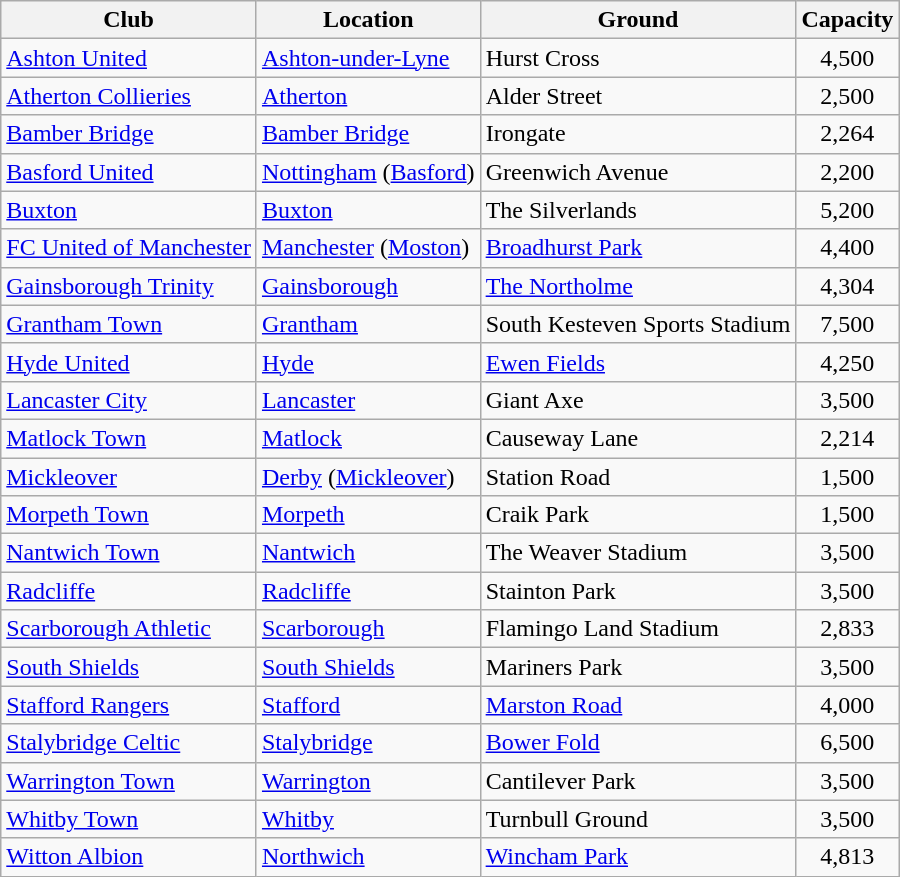<table class="wikitable sortable">
<tr>
<th>Club</th>
<th>Location</th>
<th>Ground</th>
<th>Capacity</th>
</tr>
<tr>
<td><a href='#'>Ashton United</a></td>
<td><a href='#'>Ashton-under-Lyne</a></td>
<td>Hurst Cross</td>
<td align="center">4,500</td>
</tr>
<tr>
<td><a href='#'>Atherton Collieries</a></td>
<td><a href='#'>Atherton</a></td>
<td>Alder Street</td>
<td align="center">2,500</td>
</tr>
<tr>
<td><a href='#'>Bamber Bridge</a></td>
<td><a href='#'>Bamber Bridge</a></td>
<td>Irongate</td>
<td align="center">2,264</td>
</tr>
<tr>
<td><a href='#'>Basford United</a></td>
<td><a href='#'>Nottingham</a> (<a href='#'>Basford</a>)</td>
<td>Greenwich Avenue</td>
<td align="center">2,200</td>
</tr>
<tr>
<td><a href='#'>Buxton</a></td>
<td><a href='#'>Buxton</a></td>
<td>The Silverlands</td>
<td align="center">5,200</td>
</tr>
<tr>
<td><a href='#'>FC United of Manchester</a></td>
<td><a href='#'>Manchester</a> (<a href='#'>Moston</a>)</td>
<td><a href='#'>Broadhurst Park</a></td>
<td align="center">4,400</td>
</tr>
<tr>
<td><a href='#'>Gainsborough Trinity</a></td>
<td><a href='#'>Gainsborough</a></td>
<td><a href='#'>The Northolme</a></td>
<td align="center">4,304</td>
</tr>
<tr>
<td><a href='#'>Grantham Town</a></td>
<td><a href='#'>Grantham</a></td>
<td>South Kesteven Sports Stadium</td>
<td align="center">7,500</td>
</tr>
<tr>
<td><a href='#'>Hyde United</a></td>
<td><a href='#'>Hyde</a></td>
<td><a href='#'>Ewen Fields</a></td>
<td align="center">4,250</td>
</tr>
<tr>
<td><a href='#'>Lancaster City</a></td>
<td><a href='#'>Lancaster</a></td>
<td>Giant Axe</td>
<td align="center">3,500</td>
</tr>
<tr>
<td><a href='#'>Matlock Town</a></td>
<td><a href='#'>Matlock</a></td>
<td>Causeway Lane</td>
<td align="center">2,214</td>
</tr>
<tr>
<td><a href='#'>Mickleover</a></td>
<td><a href='#'>Derby</a> (<a href='#'>Mickleover</a>)</td>
<td>Station Road</td>
<td align="center">1,500</td>
</tr>
<tr>
<td><a href='#'>Morpeth Town</a></td>
<td><a href='#'>Morpeth</a></td>
<td>Craik Park</td>
<td align="center">1,500</td>
</tr>
<tr>
<td><a href='#'>Nantwich Town</a></td>
<td><a href='#'>Nantwich</a></td>
<td>The Weaver Stadium</td>
<td align="center">3,500</td>
</tr>
<tr>
<td><a href='#'>Radcliffe</a></td>
<td><a href='#'>Radcliffe</a></td>
<td>Stainton Park</td>
<td align="center">3,500</td>
</tr>
<tr>
<td><a href='#'>Scarborough Athletic</a></td>
<td><a href='#'>Scarborough</a></td>
<td>Flamingo Land Stadium</td>
<td align="center">2,833</td>
</tr>
<tr>
<td><a href='#'>South Shields</a></td>
<td><a href='#'>South Shields</a></td>
<td>Mariners Park</td>
<td align="center">3,500</td>
</tr>
<tr>
<td><a href='#'>Stafford Rangers</a></td>
<td><a href='#'>Stafford</a></td>
<td><a href='#'>Marston Road</a></td>
<td align="center">4,000</td>
</tr>
<tr>
<td><a href='#'>Stalybridge Celtic</a></td>
<td><a href='#'>Stalybridge</a></td>
<td><a href='#'>Bower Fold</a></td>
<td align="center">6,500</td>
</tr>
<tr>
<td><a href='#'>Warrington Town</a></td>
<td><a href='#'>Warrington</a></td>
<td>Cantilever Park</td>
<td align="center">3,500</td>
</tr>
<tr>
<td><a href='#'>Whitby Town</a></td>
<td><a href='#'>Whitby</a></td>
<td>Turnbull Ground</td>
<td align="center">3,500</td>
</tr>
<tr>
<td><a href='#'>Witton Albion</a></td>
<td><a href='#'>Northwich</a></td>
<td><a href='#'>Wincham Park</a></td>
<td align="center">4,813</td>
</tr>
</table>
